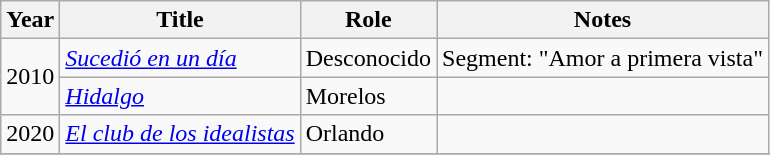<table class="wikitable sortable">
<tr>
<th>Year</th>
<th>Title</th>
<th>Role</th>
<th class="unsortable">Notes</th>
</tr>
<tr>
<td rowspan="2">2010</td>
<td><em><a href='#'>Sucedió en un día</a></em></td>
<td>Desconocido</td>
<td>Segment: "Amor a primera vista"</td>
</tr>
<tr>
<td><em><a href='#'>Hidalgo</a></em></td>
<td>Morelos</td>
<td></td>
</tr>
<tr>
<td>2020</td>
<td><em><a href='#'>El club de los idealistas</a></em></td>
<td>Orlando</td>
<td></td>
</tr>
<tr>
</tr>
</table>
